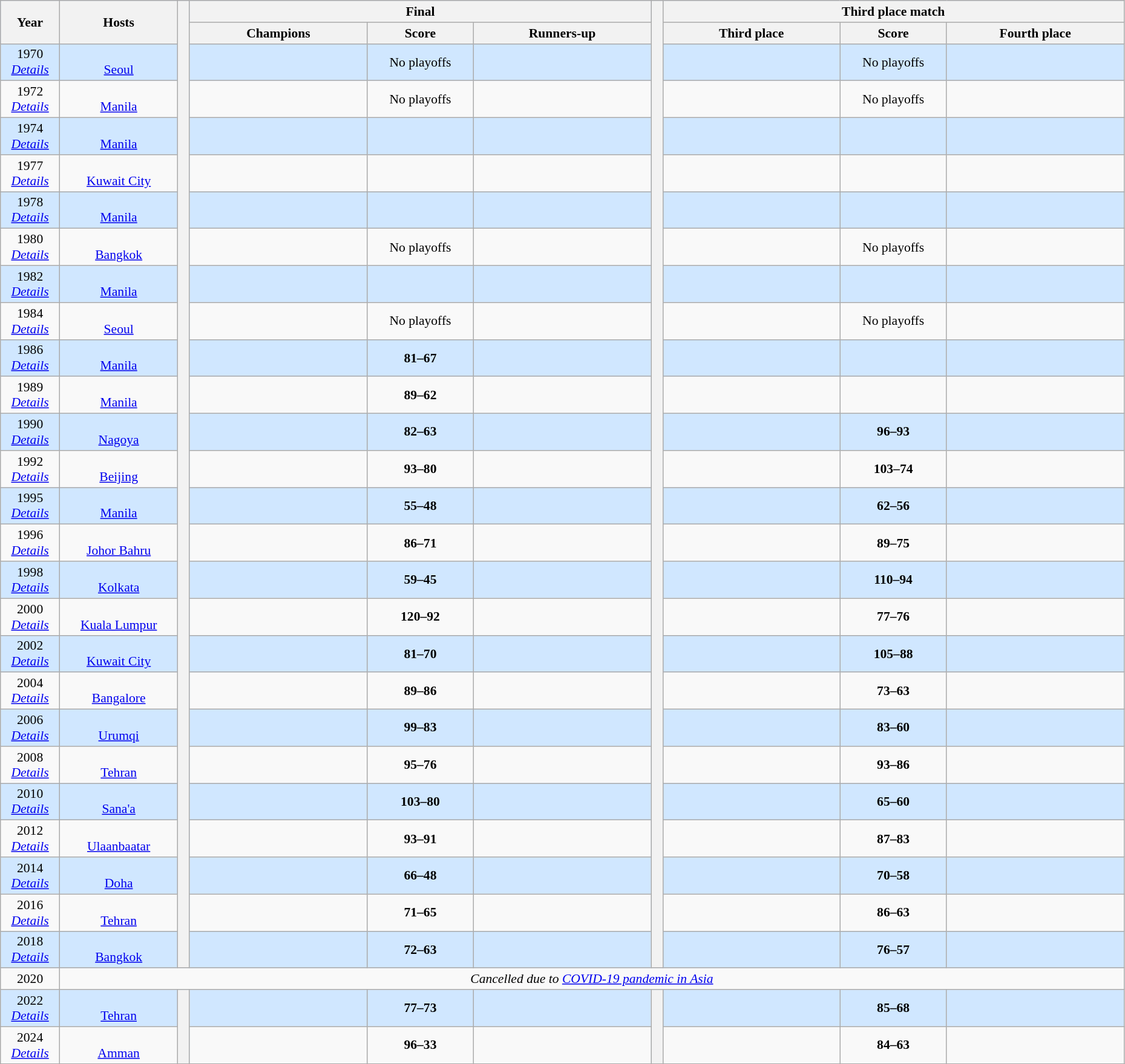<table class="wikitable" style="font-size:90%; width: 98%; text-align: center;">
<tr bgcolor=#C1D8FF>
<th rowspan=2 width=5%>Year</th>
<th rowspan=2 width=10%>Hosts</th>
<th rowspan=27 width="1%" bgcolor="ffffff"></th>
<th colspan=3>Final</th>
<th rowspan=27 width=1% bgcolor=ffffff></th>
<th colspan=3>Third place match</th>
</tr>
<tr bgcolor=#EFEFEF>
<th width=15%>Champions</th>
<th width=9%>Score</th>
<th width=15%>Runners-up</th>
<th width=15%>Third place</th>
<th width=9%>Score</th>
<th width=15%>Fourth place</th>
</tr>
<tr bgcolor=#D0E7FF>
<td>1970 <br> <em><a href='#'>Details</a></em></td>
<td><br><a href='#'>Seoul</a></td>
<td><strong></strong></td>
<td><span>No playoffs</span></td>
<td></td>
<td></td>
<td><span>No playoffs</span></td>
<td></td>
</tr>
<tr>
<td>1972 <br> <em><a href='#'>Details</a></em></td>
<td><br><a href='#'>Manila</a></td>
<td><strong></strong></td>
<td><span>No playoffs</span></td>
<td></td>
<td></td>
<td><span>No playoffs</span></td>
<td></td>
</tr>
<tr bgcolor=#D0E7FF>
<td>1974 <br> <em><a href='#'>Details</a></em></td>
<td><br><a href='#'>Manila</a></td>
<td><strong></strong></td>
<td></td>
<td></td>
<td></td>
<td></td>
<td></td>
</tr>
<tr>
<td>1977 <br> <em><a href='#'>Details</a></em></td>
<td><br><a href='#'>Kuwait City</a></td>
<td><strong></strong></td>
<td></td>
<td></td>
<td></td>
<td></td>
<td></td>
</tr>
<tr bgcolor=#D0E7FF>
<td>1978 <br> <em><a href='#'>Details</a></em></td>
<td><br><a href='#'>Manila</a></td>
<td><strong></strong></td>
<td></td>
<td></td>
<td></td>
<td></td>
<td></td>
</tr>
<tr>
<td>1980 <br> <em><a href='#'>Details</a></em></td>
<td><br><a href='#'>Bangkok</a></td>
<td><strong></strong></td>
<td><span>No playoffs</span></td>
<td></td>
<td></td>
<td><span>No playoffs</span></td>
<td></td>
</tr>
<tr bgcolor=#D0E7FF>
<td>1982 <br> <em><a href='#'>Details</a></em></td>
<td><br><a href='#'>Manila</a></td>
<td><strong></strong></td>
<td></td>
<td></td>
<td></td>
<td></td>
<td></td>
</tr>
<tr>
<td>1984 <br> <em><a href='#'>Details</a></em></td>
<td><br><a href='#'>Seoul</a></td>
<td><strong></strong></td>
<td><span>No playoffs</span></td>
<td></td>
<td></td>
<td><span>No playoffs</span></td>
<td></td>
</tr>
<tr bgcolor=#D0E7FF>
<td>1986 <br> <em><a href='#'>Details</a></em></td>
<td><br><a href='#'>Manila</a></td>
<td><strong></strong></td>
<td><strong>81–67</strong></td>
<td></td>
<td></td>
<td></td>
<td></td>
</tr>
<tr>
<td>1989 <br> <em><a href='#'>Details</a></em></td>
<td><br><a href='#'>Manila</a></td>
<td><strong></strong></td>
<td><strong>89–62</strong></td>
<td></td>
<td></td>
<td></td>
<td></td>
</tr>
<tr bgcolor=#D0E7FF>
<td>1990 <br> <em><a href='#'>Details</a></em></td>
<td><br><a href='#'>Nagoya</a></td>
<td><strong></strong></td>
<td><strong>82–63</strong></td>
<td></td>
<td></td>
<td><strong>96–93</strong></td>
<td></td>
</tr>
<tr>
<td>1992 <br> <em><a href='#'>Details</a></em></td>
<td><br><a href='#'>Beijing</a></td>
<td><strong></strong></td>
<td><strong>93–80</strong></td>
<td></td>
<td></td>
<td><strong>103–74</strong></td>
<td></td>
</tr>
<tr bgcolor=#D0E7FF>
<td>1995 <br> <em><a href='#'>Details</a></em></td>
<td><br><a href='#'>Manila</a></td>
<td><strong></strong></td>
<td><strong>55–48</strong></td>
<td></td>
<td></td>
<td><strong>62–56</strong></td>
<td></td>
</tr>
<tr>
<td>1996 <br> <em><a href='#'>Details</a></em></td>
<td><br><a href='#'>Johor Bahru</a></td>
<td><strong></strong></td>
<td><strong>86–71</strong></td>
<td></td>
<td></td>
<td><strong>89–75</strong></td>
<td></td>
</tr>
<tr bgcolor=#D0E7FF>
<td>1998 <br> <em><a href='#'>Details</a></em></td>
<td><br><a href='#'>Kolkata</a></td>
<td><strong></strong></td>
<td><strong>59–45</strong></td>
<td></td>
<td></td>
<td><strong>110–94</strong></td>
<td></td>
</tr>
<tr>
<td>2000 <br> <em><a href='#'>Details</a></em></td>
<td><br><a href='#'>Kuala Lumpur</a></td>
<td><strong></strong></td>
<td><strong>120–92</strong></td>
<td></td>
<td></td>
<td><strong>77–76</strong></td>
<td></td>
</tr>
<tr bgcolor=#D0E7FF>
<td>2002 <br> <em><a href='#'>Details</a></em></td>
<td><br><a href='#'>Kuwait City</a></td>
<td><strong></strong></td>
<td><strong>81–70</strong></td>
<td></td>
<td></td>
<td><strong>105–88</strong></td>
<td></td>
</tr>
<tr>
<td>2004 <br> <em><a href='#'>Details</a></em></td>
<td><br><a href='#'>Bangalore</a></td>
<td><strong></strong></td>
<td><strong>89–86</strong></td>
<td></td>
<td></td>
<td><strong>73–63</strong></td>
<td></td>
</tr>
<tr bgcolor=#D0E7FF>
<td>2006 <br> <em><a href='#'>Details</a></em></td>
<td><br><a href='#'>Urumqi</a></td>
<td><strong></strong></td>
<td><strong>99–83</strong></td>
<td></td>
<td></td>
<td><strong>83–60</strong></td>
<td></td>
</tr>
<tr>
<td>2008 <br> <em><a href='#'>Details</a></em></td>
<td><br><a href='#'>Tehran</a></td>
<td><strong></strong></td>
<td><strong>95–76</strong></td>
<td></td>
<td></td>
<td><strong>93–86</strong></td>
<td></td>
</tr>
<tr bgcolor=#D0E7FF>
<td>2010 <br> <em><a href='#'>Details</a></em></td>
<td><br><a href='#'>Sana'a</a></td>
<td><strong></strong></td>
<td><strong>103–80</strong></td>
<td></td>
<td></td>
<td><strong>65–60</strong></td>
<td></td>
</tr>
<tr>
<td>2012 <br> <em><a href='#'>Details</a></em></td>
<td><br><a href='#'>Ulaanbaatar</a></td>
<td><strong></strong></td>
<td><strong>93–91</strong></td>
<td></td>
<td></td>
<td><strong>87–83</strong></td>
<td></td>
</tr>
<tr bgcolor=#D0E7FF>
<td>2014 <br> <em><a href='#'>Details</a></em></td>
<td><br><a href='#'>Doha</a></td>
<td><strong></strong></td>
<td><strong>66–48</strong></td>
<td></td>
<td></td>
<td><strong>70–58</strong></td>
<td></td>
</tr>
<tr>
<td>2016 <br> <em><a href='#'>Details</a></em></td>
<td><br><a href='#'>Tehran</a></td>
<td><strong></strong></td>
<td><strong>71–65</strong></td>
<td></td>
<td></td>
<td><strong>86–63</strong></td>
<td></td>
</tr>
<tr bgcolor=#D0E7FF>
<td>2018 <br> <em><a href='#'>Details</a></em></td>
<td><br><a href='#'>Bangkok</a></td>
<td><strong></strong></td>
<td><strong>72–63</strong></td>
<td></td>
<td></td>
<td><strong>76–57</strong></td>
<td></td>
</tr>
<tr>
<td>2020</td>
<td colspan=10><em>Cancelled due to <a href='#'>COVID-19 pandemic in Asia</a></em></td>
</tr>
<tr bgcolor=#D0E7FF>
<td>2022 <br> <em><a href='#'>Details</a></em></td>
<td><br><a href='#'>Tehran</a></td>
<th width=1% rowspan=2 bgcolor=ffffff></th>
<td><strong></strong></td>
<td><strong>77–73</strong></td>
<td></td>
<th width=1% rowspan=2 bgcolor=ffffff></th>
<td></td>
<td><strong>85–68</strong></td>
<td></td>
</tr>
<tr>
<td>2024 <br> <em><a href='#'>Details</a></em></td>
<td><br><a href='#'>Amman</a></td>
<td><strong></strong></td>
<td><strong>96–33</strong></td>
<td></td>
<td></td>
<td><strong>84–63</strong></td>
<td></td>
</tr>
<tr>
</tr>
</table>
